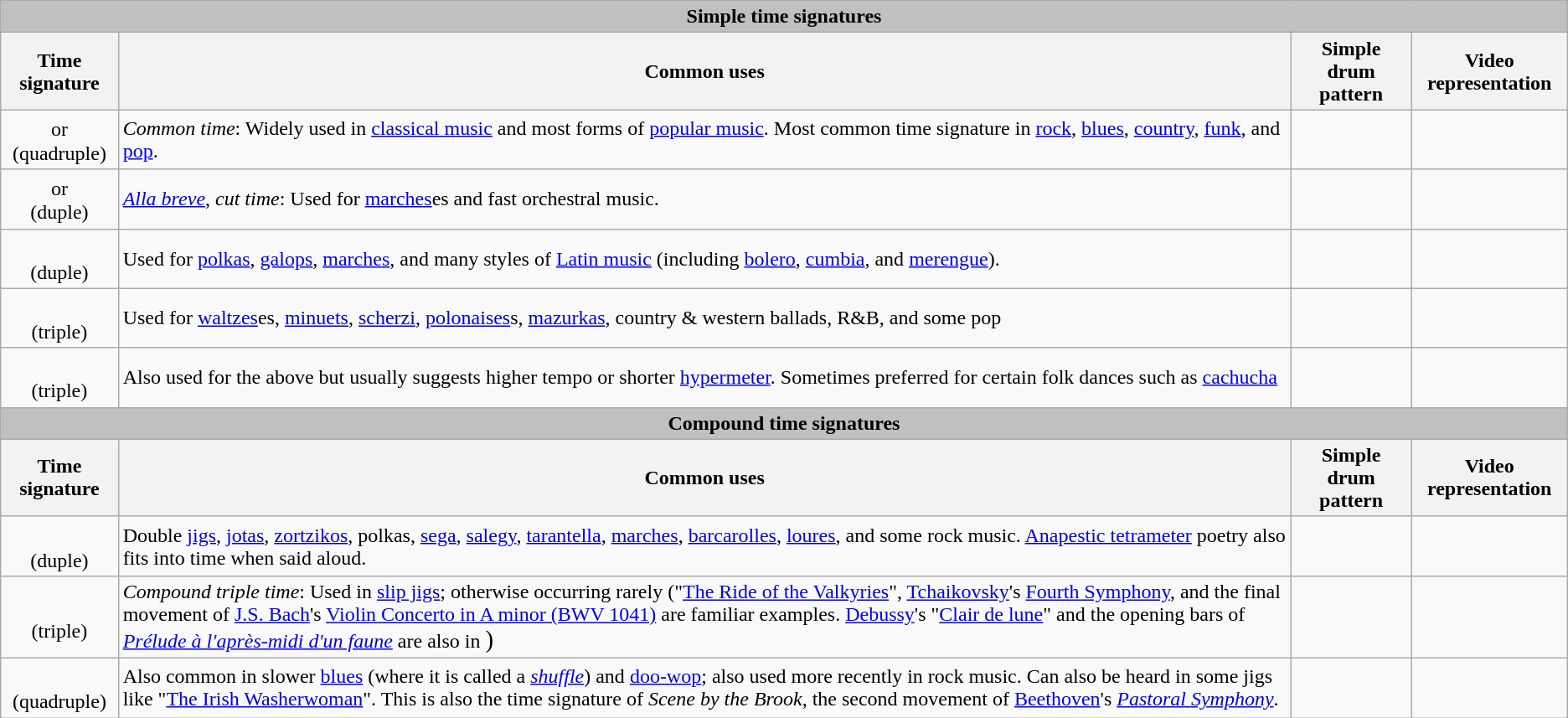<table class="wikitable">
<tr>
<th colspan="4" style="background: Silver">Simple time signatures</th>
</tr>
<tr>
<th>Time signature</th>
<th>Common uses</th>
<th>Simple drum pattern</th>
<th>Video representation</th>
</tr>
<tr>
<td align="center"><big></big> or <br>(quadruple)</td>
<td><em>Common time</em>: Widely used in <a href='#'>classical music</a> and most forms of <a href='#'>popular music</a>. Most common time signature in <a href='#'>rock</a>, <a href='#'>blues</a>, <a href='#'>country</a>, <a href='#'>funk</a>, and <a href='#'>pop</a>.</td>
<td></td>
<td></td>
</tr>
<tr>
<td align="center"><big></big> or <br>(duple)</td>
<td><em><a href='#'>Alla breve</a></em>, <em>cut time</em>: Used for <a href='#'>marches</a>es and fast orchestral music.</td>
<td></td>
<td></td>
</tr>
<tr>
<td align="center"><big></big><br>(duple)</td>
<td>Used for <a href='#'>polkas</a>, <a href='#'>galops</a>, <a href='#'>marches</a>, and many styles of <a href='#'>Latin music</a> (including <a href='#'>bolero</a>, <a href='#'>cumbia</a>, and <a href='#'>merengue</a>).</td>
<td></td>
<td></td>
</tr>
<tr>
<td align="center"><big></big><br>(triple)</td>
<td> Used for <a href='#'>waltzes</a>es, <a href='#'>minuets</a>, <a href='#'>scherzi</a>, <a href='#'>polonaises</a>s, <a href='#'>mazurkas</a>, country & western ballads, R&B, and some pop</td>
<td></td>
<td></td>
</tr>
<tr>
<td align="center"><big></big><br>(triple)</td>
<td>Also used for the above but usually suggests higher tempo or shorter <a href='#'>hypermeter</a>. Sometimes preferred for certain folk dances such as <a href='#'>cachucha</a></td>
<td></td>
<td></td>
</tr>
<tr>
<th colspan="4" style="background: Silver">Compound time signatures</th>
</tr>
<tr>
<th>Time signature</th>
<th>Common uses</th>
<th>Simple drum pattern</th>
<th>Video representation</th>
</tr>
<tr>
<td align="center"><big></big><br>(duple)</td>
<td>Double <a href='#'>jigs</a>, <a href='#'>jotas</a>, <a href='#'>zortzikos</a>, polkas, <a href='#'>sega</a>, <a href='#'>salegy</a>, <a href='#'>tarantella</a>, <a href='#'>marches</a>, <a href='#'>barcarolles</a>, <a href='#'>loures</a>, and some rock music. <a href='#'>Anapestic tetrameter</a> poetry also fits into  time when said aloud.</td>
<td></td>
<td></td>
</tr>
<tr>
<td align="center"><big></big><br>(triple)</td>
<td><em>Compound triple time</em>: Used in <a href='#'>slip jigs</a>; otherwise occurring rarely ("<a href='#'>The Ride of the Valkyries</a>", <a href='#'>Tchaikovsky</a>'s <a href='#'>Fourth Symphony</a>, and the final movement of <a href='#'>J.S. Bach</a>'s <a href='#'>Violin Concerto in A minor (BWV 1041)</a> are familiar examples. <a href='#'>Debussy</a>'s "<a href='#'>Clair de lune</a>" and the opening bars of <em><a href='#'>Prélude à l'après-midi d'un faune</a></em> are also in <big>)</big></td>
<td></td>
<td></td>
</tr>
<tr>
<td align="center"><big></big><br>(quadruple)</td>
<td>Also common in slower <a href='#'>blues</a> (where it is called a <em><a href='#'>shuffle</a></em>) and <a href='#'>doo-wop</a>; also used more recently in rock music. Can also be heard in some jigs like "<a href='#'>The Irish Washerwoman</a>". This is also the time signature of <em>Scene by the Brook</em>, the second movement of <a href='#'>Beethoven</a>'s <em><a href='#'>Pastoral Symphony</a></em>.</td>
<td></td>
<td></td>
</tr>
</table>
